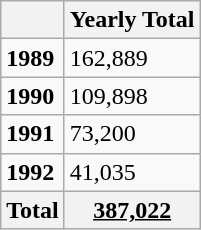<table class="wikitable">
<tr>
<th></th>
<th>Yearly Total</th>
</tr>
<tr>
<td><strong>1989</strong></td>
<td>162,889</td>
</tr>
<tr>
<td><strong>1990</strong></td>
<td>109,898</td>
</tr>
<tr>
<td><strong>1991</strong></td>
<td>73,200</td>
</tr>
<tr>
<td><strong>1992</strong></td>
<td>41,035</td>
</tr>
<tr>
<th>Total</th>
<th><u>387,022</u></th>
</tr>
</table>
